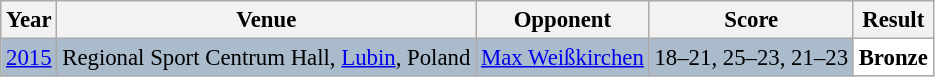<table class="sortable wikitable" style="font-size: 95%;">
<tr>
<th>Year</th>
<th>Venue</th>
<th>Opponent</th>
<th>Score</th>
<th>Result</th>
</tr>
<tr style="background:#AABBCC">
<td align="center"><a href='#'>2015</a></td>
<td align="left">Regional Sport Centrum Hall, <a href='#'>Lubin</a>, Poland</td>
<td align="left"> <a href='#'>Max Weißkirchen</a></td>
<td align="left">18–21, 25–23, 21–23</td>
<td style="text-align:left; background:white"> <strong>Bronze</strong></td>
</tr>
</table>
